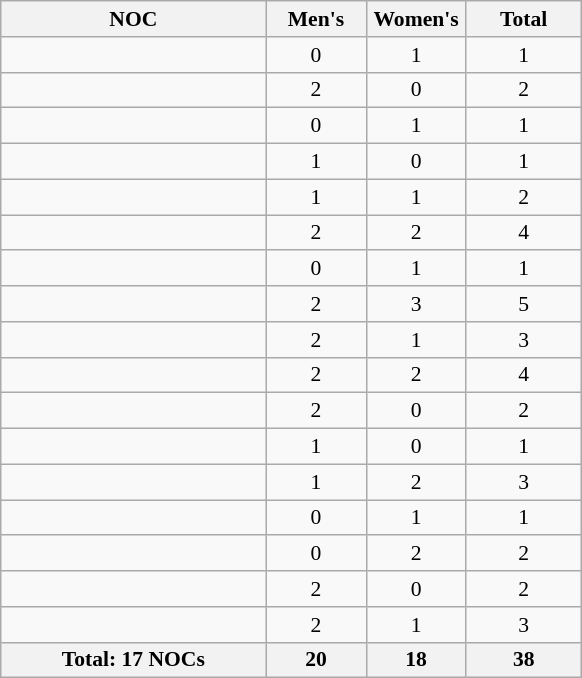<table class="wikitable" style="text-align:center; font-size:90%">
<tr>
<th width=170 align=left>NOC</th>
<th width=60>Men's</th>
<th width=60>Women's</th>
<th width=70>Total</th>
</tr>
<tr>
<td align=left></td>
<td>0</td>
<td>1</td>
<td>1</td>
</tr>
<tr>
<td align=left></td>
<td>2</td>
<td>0</td>
<td>2</td>
</tr>
<tr>
<td align=left></td>
<td>0</td>
<td>1</td>
<td>1</td>
</tr>
<tr>
<td align=left></td>
<td>1</td>
<td>0</td>
<td>1</td>
</tr>
<tr>
<td align=left></td>
<td>1</td>
<td>1</td>
<td>2</td>
</tr>
<tr>
<td align=left></td>
<td>2</td>
<td>2</td>
<td>4</td>
</tr>
<tr>
<td align=left></td>
<td>0</td>
<td>1</td>
<td>1</td>
</tr>
<tr>
<td align=left></td>
<td>2</td>
<td>3</td>
<td>5</td>
</tr>
<tr>
<td align=left></td>
<td>2</td>
<td>1</td>
<td>3</td>
</tr>
<tr>
<td align=left></td>
<td>2</td>
<td>2</td>
<td>4</td>
</tr>
<tr>
<td align=left></td>
<td>2</td>
<td>0</td>
<td>2</td>
</tr>
<tr>
<td align=left></td>
<td>1</td>
<td>0</td>
<td>1</td>
</tr>
<tr>
<td align=left></td>
<td>1</td>
<td>2</td>
<td>3</td>
</tr>
<tr>
<td align=left></td>
<td>0</td>
<td>1</td>
<td>1</td>
</tr>
<tr>
<td align=left></td>
<td>0</td>
<td>2</td>
<td>2</td>
</tr>
<tr>
<td align=left></td>
<td>2</td>
<td>0</td>
<td>2</td>
</tr>
<tr>
<td align=left></td>
<td>2</td>
<td>1</td>
<td>3</td>
</tr>
<tr>
<th>Total: 17 NOCs</th>
<th>20</th>
<th>18</th>
<th>38</th>
</tr>
</table>
